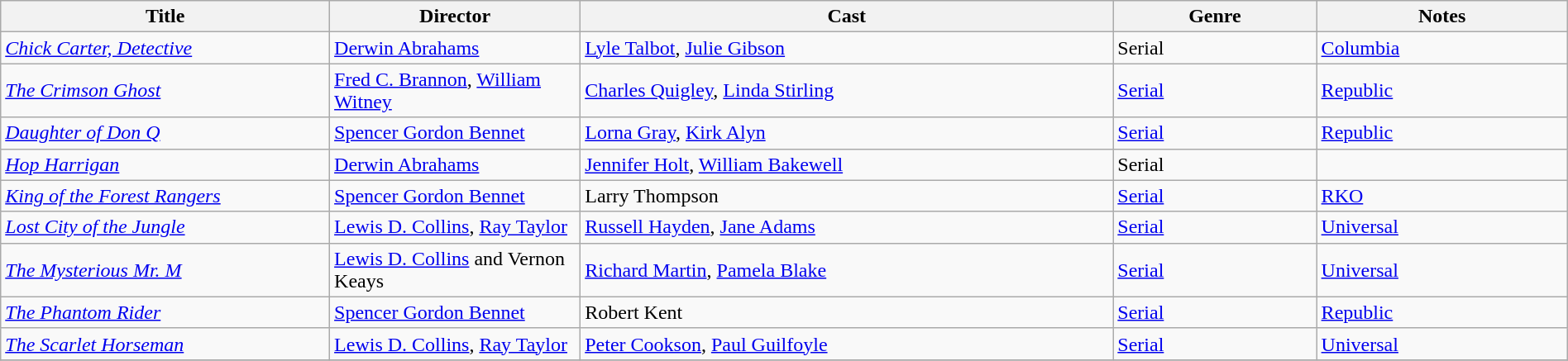<table class="wikitable" style="width:100%;">
<tr>
<th style="width:21%;">Title</th>
<th style="width:16%;">Director</th>
<th style="width:34%;">Cast</th>
<th style="width:13%;">Genre</th>
<th style="width:16%;">Notes</th>
</tr>
<tr>
<td><em><a href='#'>Chick Carter, Detective</a></em></td>
<td><a href='#'>Derwin Abrahams</a></td>
<td><a href='#'>Lyle Talbot</a>, <a href='#'>Julie Gibson</a></td>
<td>Serial</td>
<td><a href='#'>Columbia</a></td>
</tr>
<tr>
<td><em><a href='#'>The Crimson Ghost</a></em></td>
<td><a href='#'>Fred C. Brannon</a>, <a href='#'>William Witney</a></td>
<td><a href='#'>Charles Quigley</a>, <a href='#'>Linda Stirling</a></td>
<td><a href='#'>Serial</a></td>
<td><a href='#'>Republic</a></td>
</tr>
<tr>
<td><em><a href='#'>Daughter of Don Q</a></em></td>
<td><a href='#'>Spencer Gordon Bennet</a></td>
<td><a href='#'>Lorna Gray</a>, <a href='#'>Kirk Alyn</a></td>
<td><a href='#'>Serial</a></td>
<td><a href='#'>Republic</a></td>
</tr>
<tr>
<td><em><a href='#'>Hop Harrigan</a></em></td>
<td><a href='#'>Derwin Abrahams</a></td>
<td><a href='#'>Jennifer Holt</a>, <a href='#'>William Bakewell</a></td>
<td>Serial</td>
<td></td>
</tr>
<tr>
<td><em><a href='#'>King of the Forest Rangers</a></em></td>
<td><a href='#'>Spencer Gordon Bennet</a></td>
<td>Larry Thompson</td>
<td><a href='#'>Serial</a></td>
<td><a href='#'>RKO</a></td>
</tr>
<tr>
<td><em><a href='#'>Lost City of the Jungle</a></em></td>
<td><a href='#'>Lewis D. Collins</a>, <a href='#'>Ray Taylor</a></td>
<td><a href='#'>Russell Hayden</a>, <a href='#'>Jane Adams</a></td>
<td><a href='#'>Serial</a></td>
<td><a href='#'>Universal</a></td>
</tr>
<tr>
<td><em><a href='#'>The Mysterious Mr. M</a></em></td>
<td><a href='#'>Lewis D. Collins</a> and Vernon Keays</td>
<td><a href='#'>Richard Martin</a>, <a href='#'>Pamela Blake</a></td>
<td><a href='#'>Serial</a></td>
<td><a href='#'>Universal</a></td>
</tr>
<tr>
<td><em><a href='#'>The Phantom Rider</a></em></td>
<td><a href='#'>Spencer Gordon Bennet</a></td>
<td>Robert Kent</td>
<td><a href='#'>Serial</a></td>
<td><a href='#'>Republic</a></td>
</tr>
<tr>
<td><em><a href='#'>The Scarlet Horseman</a></em></td>
<td><a href='#'>Lewis D. Collins</a>, <a href='#'>Ray Taylor</a></td>
<td><a href='#'>Peter Cookson</a>, <a href='#'>Paul Guilfoyle</a></td>
<td><a href='#'>Serial</a></td>
<td><a href='#'>Universal</a></td>
</tr>
<tr>
</tr>
</table>
